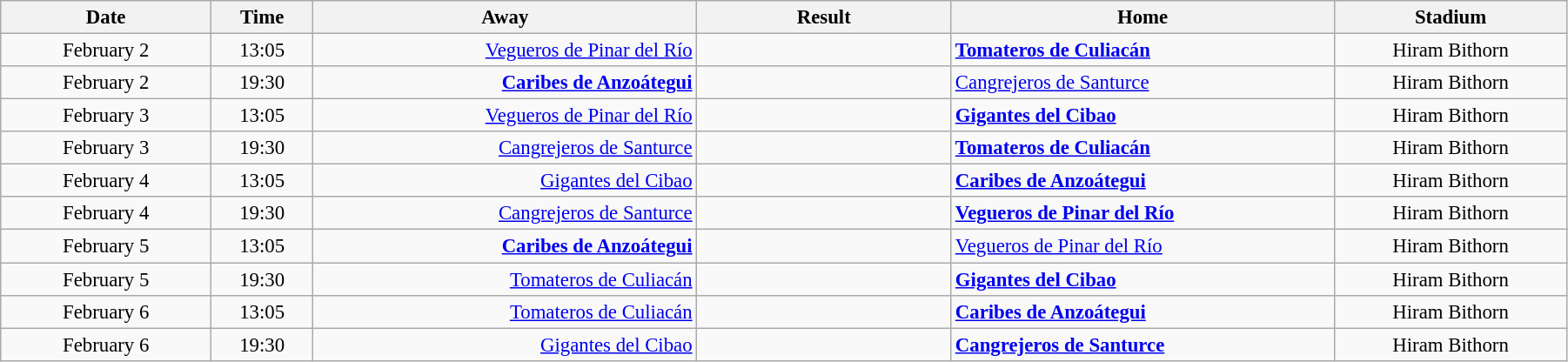<table class="wikitable" style="font-size:95%; text-align: center; width: 95%;">
<tr>
<th width="90">Date</th>
<th width="40">Time</th>
<th width="170">Away</th>
<th width="110">Result</th>
<th width="170">Home</th>
<th width="100">Stadium</th>
</tr>
<tr align=center>
<td>February 2</td>
<td>13:05</td>
<td align=right><a href='#'>Vegueros de Pinar del Río</a> </td>
<td></td>
<td align=left> <strong><a href='#'>Tomateros de Culiacán</a></strong></td>
<td>Hiram Bithorn</td>
</tr>
<tr align=center>
<td>February 2</td>
<td>19:30</td>
<td align="right"><strong><a href='#'>Caribes de Anzoátegui</a></strong> </td>
<td></td>
<td align=left> <a href='#'>Cangrejeros de Santurce</a></td>
<td>Hiram Bithorn</td>
</tr>
<tr align=center>
<td>February 3</td>
<td>13:05</td>
<td align=right><a href='#'>Vegueros de Pinar del Río</a> </td>
<td></td>
<td align=left> <strong><a href='#'>Gigantes del Cibao</a></strong></td>
<td>Hiram Bithorn</td>
</tr>
<tr align=center>
<td>February 3</td>
<td>19:30</td>
<td align="right"><a href='#'>Cangrejeros de Santurce</a> </td>
<td></td>
<td align=left> <strong><a href='#'>Tomateros de Culiacán</a></strong></td>
<td>Hiram Bithorn</td>
</tr>
<tr align=center>
<td>February 4</td>
<td>13:05</td>
<td align="right"><a href='#'>Gigantes del Cibao</a> </td>
<td></td>
<td align="left"> <strong><a href='#'>Caribes de Anzoátegui</a></strong></td>
<td>Hiram Bithorn</td>
</tr>
<tr align=center>
<td>February 4</td>
<td>19:30</td>
<td align=right><a href='#'>Cangrejeros de Santurce</a> </td>
<td></td>
<td align=left> <strong><a href='#'>Vegueros de Pinar del Río</a></strong></td>
<td>Hiram Bithorn</td>
</tr>
<tr align=center>
<td>February 5</td>
<td>13:05</td>
<td align=right><strong><a href='#'>Caribes de Anzoátegui</a></strong> </td>
<td></td>
<td align="left"> <a href='#'>Vegueros de Pinar del Río</a></td>
<td>Hiram Bithorn</td>
</tr>
<tr align=center>
<td>February 5</td>
<td>19:30</td>
<td align=right><a href='#'>Tomateros de Culiacán</a> </td>
<td></td>
<td align=left> <strong><a href='#'>Gigantes del Cibao</a></strong></td>
<td>Hiram Bithorn</td>
</tr>
<tr align=center>
<td>February 6</td>
<td>13:05</td>
<td align=right><a href='#'>Tomateros de Culiacán</a> </td>
<td></td>
<td align=left> <strong><a href='#'>Caribes de Anzoátegui</a></strong></td>
<td>Hiram Bithorn</td>
</tr>
<tr align=center>
<td>February 6</td>
<td>19:30</td>
<td align=right><a href='#'>Gigantes del Cibao</a> </td>
<td></td>
<td align=left> <strong><a href='#'>Cangrejeros de Santurce</a></strong></td>
<td>Hiram Bithorn</td>
</tr>
</table>
